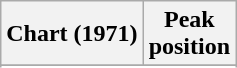<table class="wikitable plainrowheaders" style="text-align:center">
<tr>
<th scope="col">Chart (1971)</th>
<th scope="col">Peak<br> position</th>
</tr>
<tr>
</tr>
<tr>
</tr>
</table>
